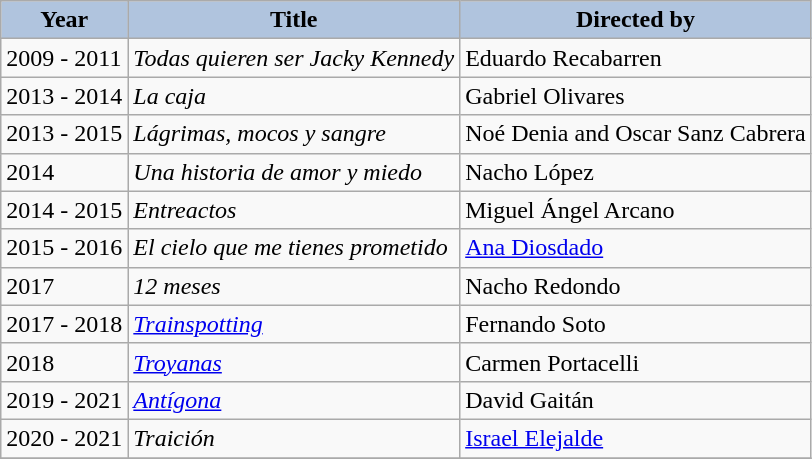<table class="wikitable">
<tr>
<th style="background: #B0C4DE;">Year</th>
<th style="background: #B0C4DE;">Title</th>
<th style="background: #B0C4DE;">Directed by</th>
</tr>
<tr>
<td>2009 - 2011</td>
<td><em>Todas quieren ser Jacky Kennedy</em></td>
<td>Eduardo Recabarren</td>
</tr>
<tr>
<td>2013 - 2014</td>
<td><em>La caja</em></td>
<td>Gabriel Olivares</td>
</tr>
<tr>
<td>2013 - 2015</td>
<td><em>Lágrimas, mocos y sangre</em></td>
<td>Noé Denia and Oscar Sanz Cabrera</td>
</tr>
<tr>
<td>2014</td>
<td><em>Una historia de amor y miedo</em></td>
<td>Nacho López</td>
</tr>
<tr>
<td>2014 - 2015</td>
<td><em>Entreactos</em></td>
<td>Miguel Ángel Arcano</td>
</tr>
<tr>
<td>2015 - 2016</td>
<td><em>El cielo que me tienes prometido</em></td>
<td><a href='#'>Ana Diosdado</a></td>
</tr>
<tr>
<td>2017</td>
<td><em>12 meses</em></td>
<td>Nacho Redondo</td>
</tr>
<tr>
<td>2017 - 2018</td>
<td><em><a href='#'>Trainspotting</a></em></td>
<td>Fernando Soto</td>
</tr>
<tr>
<td>2018</td>
<td><em><a href='#'>Troyanas</a></em></td>
<td>Carmen Portacelli</td>
</tr>
<tr>
<td>2019 - 2021</td>
<td><em><a href='#'>Antígona</a></em></td>
<td>David Gaitán</td>
</tr>
<tr>
<td>2020 - 2021</td>
<td><em>Traición</em></td>
<td><a href='#'>Israel Elejalde</a></td>
</tr>
<tr>
</tr>
</table>
